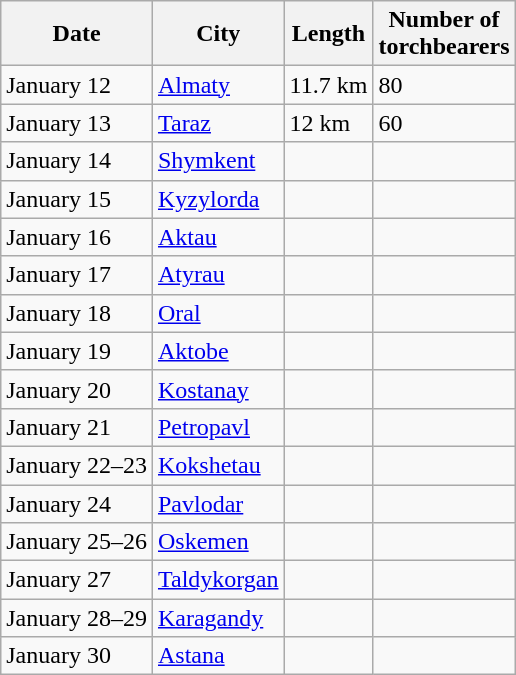<table class="wikitable">
<tr>
<th>Date</th>
<th>City</th>
<th>Length</th>
<th>Number of <br>torchbearers</th>
</tr>
<tr>
<td>January 12</td>
<td><a href='#'>Almaty</a></td>
<td>11.7 km</td>
<td>80</td>
</tr>
<tr>
<td>January 13</td>
<td><a href='#'>Taraz</a></td>
<td>12 km </td>
<td>60</td>
</tr>
<tr>
<td>January 14</td>
<td><a href='#'>Shymkent</a></td>
<td></td>
<td></td>
</tr>
<tr>
<td>January 15</td>
<td><a href='#'>Kyzylorda</a></td>
<td></td>
<td></td>
</tr>
<tr>
<td>January 16</td>
<td><a href='#'>Aktau</a></td>
<td></td>
<td></td>
</tr>
<tr>
<td>January 17</td>
<td><a href='#'>Atyrau</a></td>
<td></td>
<td></td>
</tr>
<tr>
<td>January 18</td>
<td><a href='#'>Oral</a></td>
<td></td>
<td></td>
</tr>
<tr>
<td>January 19</td>
<td><a href='#'>Aktobe</a></td>
<td></td>
<td></td>
</tr>
<tr>
<td>January 20</td>
<td><a href='#'>Kostanay</a></td>
<td></td>
<td></td>
</tr>
<tr>
<td>January 21</td>
<td><a href='#'>Petropavl</a></td>
<td></td>
<td></td>
</tr>
<tr>
<td>January 22–23</td>
<td><a href='#'>Kokshetau</a></td>
<td></td>
<td></td>
</tr>
<tr>
<td>January 24</td>
<td><a href='#'>Pavlodar</a></td>
<td></td>
<td></td>
</tr>
<tr>
<td>January 25–26</td>
<td><a href='#'>Oskemen</a></td>
<td></td>
<td></td>
</tr>
<tr>
<td>January 27</td>
<td><a href='#'>Taldykorgan</a></td>
<td></td>
<td></td>
</tr>
<tr>
<td>January 28–29</td>
<td><a href='#'>Karagandy</a></td>
<td></td>
<td></td>
</tr>
<tr>
<td>January 30</td>
<td><a href='#'>Astana</a></td>
<td></td>
<td></td>
</tr>
</table>
